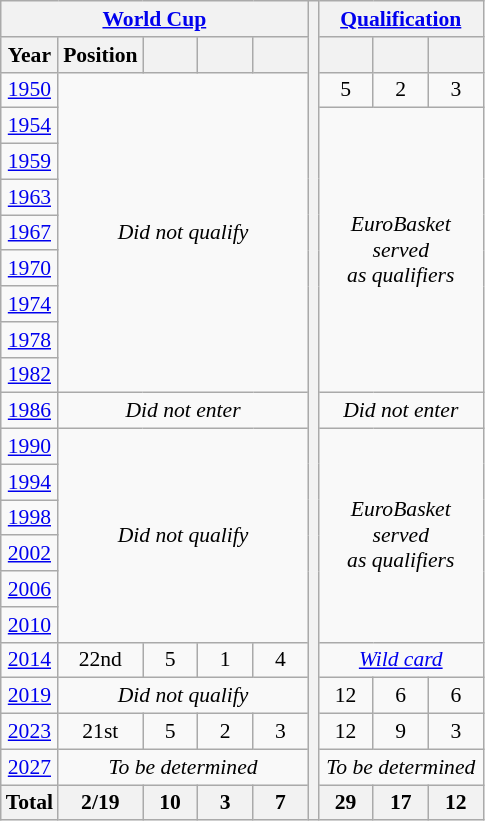<table class="wikitable" style="text-align: center;font-size:90%;">
<tr>
<th colspan=5><a href='#'>World Cup</a></th>
<th rowspan=23></th>
<th colspan=3><a href='#'>Qualification</a></th>
</tr>
<tr>
<th>Year</th>
<th>Position</th>
<th width=30></th>
<th width=30></th>
<th width=30></th>
<th width=30></th>
<th width=30></th>
<th width=30></th>
</tr>
<tr>
<td> <a href='#'>1950</a></td>
<td colspan=4 rowspan=9><em>Did not qualify</em></td>
<td>5</td>
<td>2</td>
<td>3</td>
</tr>
<tr>
<td> <a href='#'>1954</a></td>
<td colspan=3 rowspan=8><em>EuroBasket served<br>as qualifiers</em></td>
</tr>
<tr>
<td> <a href='#'>1959</a></td>
</tr>
<tr>
<td> <a href='#'>1963</a></td>
</tr>
<tr>
<td> <a href='#'>1967</a></td>
</tr>
<tr>
<td> <a href='#'>1970</a></td>
</tr>
<tr>
<td> <a href='#'>1974</a></td>
</tr>
<tr>
<td> <a href='#'>1978</a></td>
</tr>
<tr>
<td> <a href='#'>1982</a></td>
</tr>
<tr>
<td> <a href='#'>1986</a></td>
<td colspan=4><em>Did not enter</em></td>
<td colspan=3><em>Did not enter</em></td>
</tr>
<tr>
<td> <a href='#'>1990</a></td>
<td colspan=4 rowspan=6><em>Did not qualify</em></td>
<td colspan=3 rowspan=6><em>EuroBasket served<br>as qualifiers</em></td>
</tr>
<tr>
<td> <a href='#'>1994</a></td>
</tr>
<tr>
<td> <a href='#'>1998</a></td>
</tr>
<tr>
<td> <a href='#'>2002</a></td>
</tr>
<tr>
<td> <a href='#'>2006</a></td>
</tr>
<tr>
<td> <a href='#'>2010</a></td>
</tr>
<tr>
<td> <a href='#'>2014</a></td>
<td>22nd</td>
<td>5</td>
<td>1</td>
<td>4</td>
<td colspan=3><em><a href='#'>Wild card</a></em></td>
</tr>
<tr>
<td> <a href='#'>2019</a></td>
<td colspan=4><em>Did not qualify</em></td>
<td>12</td>
<td>6</td>
<td>6</td>
</tr>
<tr>
<td> <a href='#'>2023</a></td>
<td>21st</td>
<td>5</td>
<td>2</td>
<td>3</td>
<td>12</td>
<td>9</td>
<td>3</td>
</tr>
<tr>
<td> <a href='#'>2027</a></td>
<td colspan=4><em>To be determined</em></td>
<td colspan=3><em>To be determined</em></td>
</tr>
<tr>
<th>Total</th>
<th>2/19</th>
<th>10</th>
<th>3</th>
<th>7</th>
<th>29</th>
<th>17</th>
<th>12</th>
</tr>
</table>
